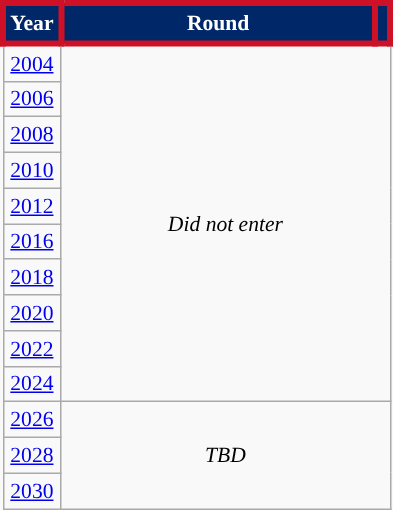<table class="wikitable" style="text-align: center; font-size:90%">
<tr style="color:white;">
<th style="background:#002868; border: 4px solid #CE1126; ">Year</th>
<th style="background:#002868; border: 4px solid #CE1126; width:200px">Round</th>
<th style="background:#002868; border: 4px solid #CE1126;"></th>
</tr>
<tr>
<td><a href='#'>2004</a></td>
<td colspan="2" rowspan="10"><em>Did not enter</em></td>
</tr>
<tr>
<td><a href='#'>2006</a></td>
</tr>
<tr>
<td><a href='#'>2008</a></td>
</tr>
<tr>
<td><a href='#'>2010</a></td>
</tr>
<tr>
<td><a href='#'>2012</a></td>
</tr>
<tr>
<td><a href='#'>2016</a></td>
</tr>
<tr>
<td><a href='#'>2018</a></td>
</tr>
<tr>
<td><a href='#'>2020</a></td>
</tr>
<tr>
<td><a href='#'>2022</a></td>
</tr>
<tr>
<td><a href='#'>2024</a></td>
</tr>
<tr>
<td><a href='#'>2026</a></td>
<td colspan="2" rowspan="3"><em>TBD</em></td>
</tr>
<tr>
<td><a href='#'>2028</a></td>
</tr>
<tr>
<td><a href='#'>2030</a></td>
</tr>
</table>
